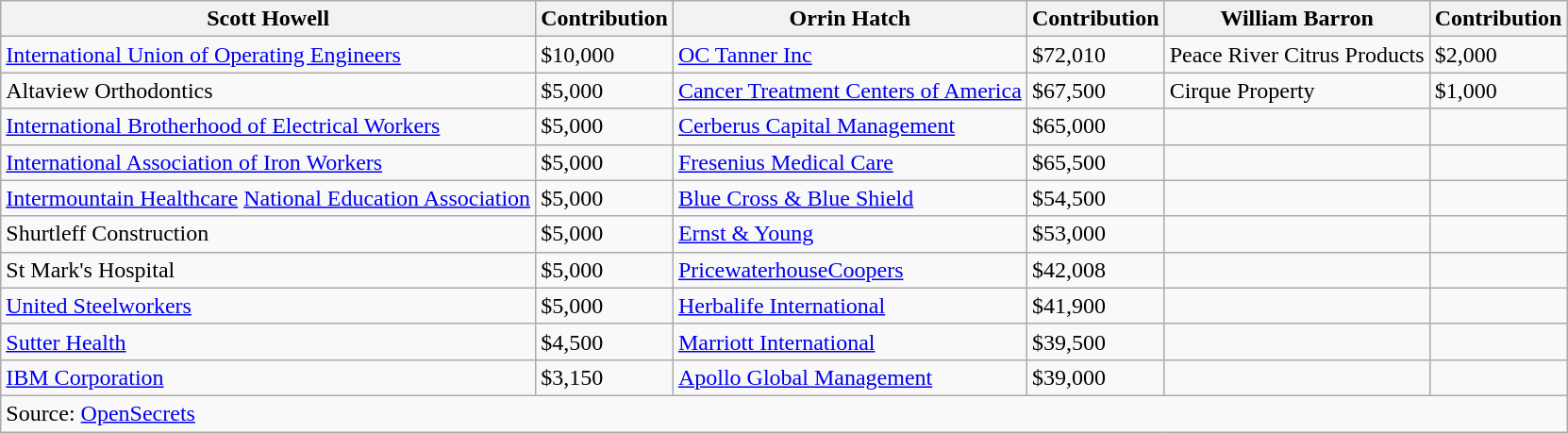<table class="wikitable sortable">
<tr>
<th>Scott Howell</th>
<th>Contribution</th>
<th>Orrin Hatch</th>
<th>Contribution</th>
<th>William Barron</th>
<th>Contribution</th>
</tr>
<tr>
<td><a href='#'>International Union of Operating Engineers</a></td>
<td>$10,000</td>
<td><a href='#'>OC Tanner Inc</a></td>
<td>$72,010</td>
<td>Peace River Citrus Products</td>
<td>$2,000</td>
</tr>
<tr>
<td>Altaview Orthodontics</td>
<td>$5,000</td>
<td><a href='#'>Cancer Treatment Centers of America</a></td>
<td>$67,500</td>
<td>Cirque Property</td>
<td>$1,000</td>
</tr>
<tr>
<td><a href='#'>International Brotherhood of Electrical Workers</a></td>
<td>$5,000</td>
<td><a href='#'>Cerberus Capital Management</a></td>
<td>$65,000</td>
<td></td>
<td></td>
</tr>
<tr>
<td><a href='#'>International Association of Iron Workers</a></td>
<td>$5,000</td>
<td><a href='#'>Fresenius Medical Care</a></td>
<td>$65,500</td>
<td></td>
<td></td>
</tr>
<tr>
<td><a href='#'>Intermountain Healthcare</a> <a href='#'>National Education Association</a></td>
<td>$5,000</td>
<td><a href='#'>Blue Cross & Blue Shield</a></td>
<td>$54,500</td>
<td></td>
<td></td>
</tr>
<tr>
<td>Shurtleff Construction</td>
<td>$5,000</td>
<td><a href='#'>Ernst & Young</a></td>
<td>$53,000</td>
<td></td>
<td></td>
</tr>
<tr>
<td>St Mark's Hospital</td>
<td>$5,000</td>
<td><a href='#'>PricewaterhouseCoopers</a></td>
<td>$42,008</td>
<td></td>
<td></td>
</tr>
<tr>
<td><a href='#'>United Steelworkers</a></td>
<td>$5,000</td>
<td><a href='#'>Herbalife International</a></td>
<td>$41,900</td>
<td></td>
<td></td>
</tr>
<tr>
<td><a href='#'>Sutter Health</a></td>
<td>$4,500</td>
<td><a href='#'>Marriott International</a></td>
<td>$39,500</td>
<td></td>
<td></td>
</tr>
<tr>
<td><a href='#'>IBM Corporation</a></td>
<td>$3,150</td>
<td><a href='#'>Apollo Global Management</a></td>
<td>$39,000</td>
<td></td>
<td></td>
</tr>
<tr>
<td colspan=6>Source: <a href='#'>OpenSecrets</a></td>
</tr>
</table>
